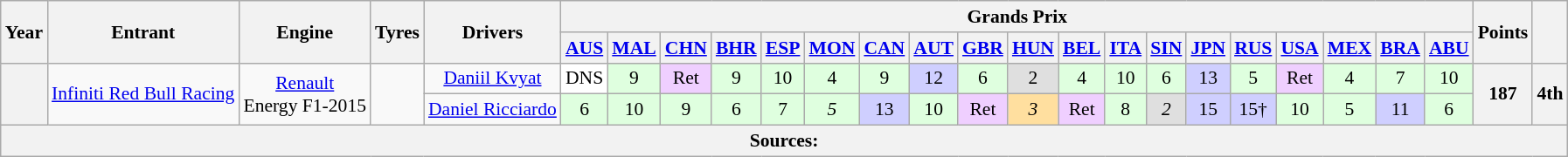<table class="wikitable" style="text-align:center; font-size:90%">
<tr>
<th rowspan="2">Year</th>
<th rowspan="2">Entrant</th>
<th rowspan="2">Engine</th>
<th rowspan="2">Tyres</th>
<th rowspan="2">Drivers</th>
<th colspan="19">Grands Prix</th>
<th rowspan="2">Points</th>
<th rowspan="2"></th>
</tr>
<tr>
<th><a href='#'>AUS</a></th>
<th><a href='#'>MAL</a></th>
<th><a href='#'>CHN</a></th>
<th><a href='#'>BHR</a></th>
<th><a href='#'>ESP</a></th>
<th><a href='#'>MON</a></th>
<th><a href='#'>CAN</a></th>
<th><a href='#'>AUT</a></th>
<th><a href='#'>GBR</a></th>
<th><a href='#'>HUN</a></th>
<th><a href='#'>BEL</a></th>
<th><a href='#'>ITA</a></th>
<th><a href='#'>SIN</a></th>
<th><a href='#'>JPN</a></th>
<th><a href='#'>RUS</a></th>
<th><a href='#'>USA</a></th>
<th><a href='#'>MEX</a></th>
<th><a href='#'>BRA</a></th>
<th><a href='#'>ABU</a></th>
</tr>
<tr>
<th rowspan=2></th>
<td rowspan=2><a href='#'>Infiniti Red Bull Racing</a></td>
<td rowspan=2><a href='#'>Renault</a><br>Energy F1-2015</td>
<td rowspan=2></td>
<td>  <a href='#'>Daniil Kvyat</a></td>
<td style="background-color:#FFFFFF">DNS</td>
<td style="background-color:#DFFFDF">9</td>
<td style="background-color:#EFCFFF">Ret</td>
<td style="background-color:#DFFFDF">9</td>
<td style="background-color:#DFFFDF">10</td>
<td style="background-color:#DFFFDF">4</td>
<td style="background-color:#DFFFDF">9</td>
<td style="background-color:#CFCFFF">12</td>
<td style="background-color:#DFFFDF">6</td>
<td style="background-color:#DFDFDF">2</td>
<td style="background-color:#DFFFDF">4</td>
<td style="background-color:#DFFFDF">10</td>
<td style="background-color:#DFFFDF">6</td>
<td style="background-color:#CFCFFF">13</td>
<td style="background-color:#DFFFDF">5</td>
<td style="background-color:#EFCFFF">Ret</td>
<td style="background-color:#DFFFDF">4</td>
<td style="background-color:#DFFFDF">7</td>
<td style="background-color:#DFFFDF">10</td>
<th rowspan="2">187</th>
<th rowspan="2">4th</th>
</tr>
<tr>
<td> <a href='#'>Daniel Ricciardo</a></td>
<td style="background-color:#DFFFDF">6</td>
<td style="background-color:#DFFFDF">10</td>
<td style="background-color:#DFFFDF">9</td>
<td style="background-color:#DFFFDF">6</td>
<td style="background-color:#DFFFDF">7</td>
<td style="background-color:#DFFFDF"><em>5</em></td>
<td style="background-color:#CFCFFF">13</td>
<td style="background-color:#DFFFDF">10</td>
<td style="background-color:#EFCFFF">Ret</td>
<td style="background-color:#ffdf9f"><em>3</em></td>
<td style="background-color:#EFCFFF">Ret</td>
<td style="background-color:#DFFFDF">8</td>
<td style="background-color:#DFDFDF"><em>2</em></td>
<td style="background-color:#CFCFFF">15</td>
<td style="background-color:#CFCFFF">15†</td>
<td style="background-color:#DFFFDF">10</td>
<td style="background-color:#DFFFDF">5</td>
<td style="background-color:#CFCFFF">11</td>
<td style="background-color:#DFFFDF">6</td>
</tr>
<tr>
<th colspan="26">Sources:</th>
</tr>
</table>
